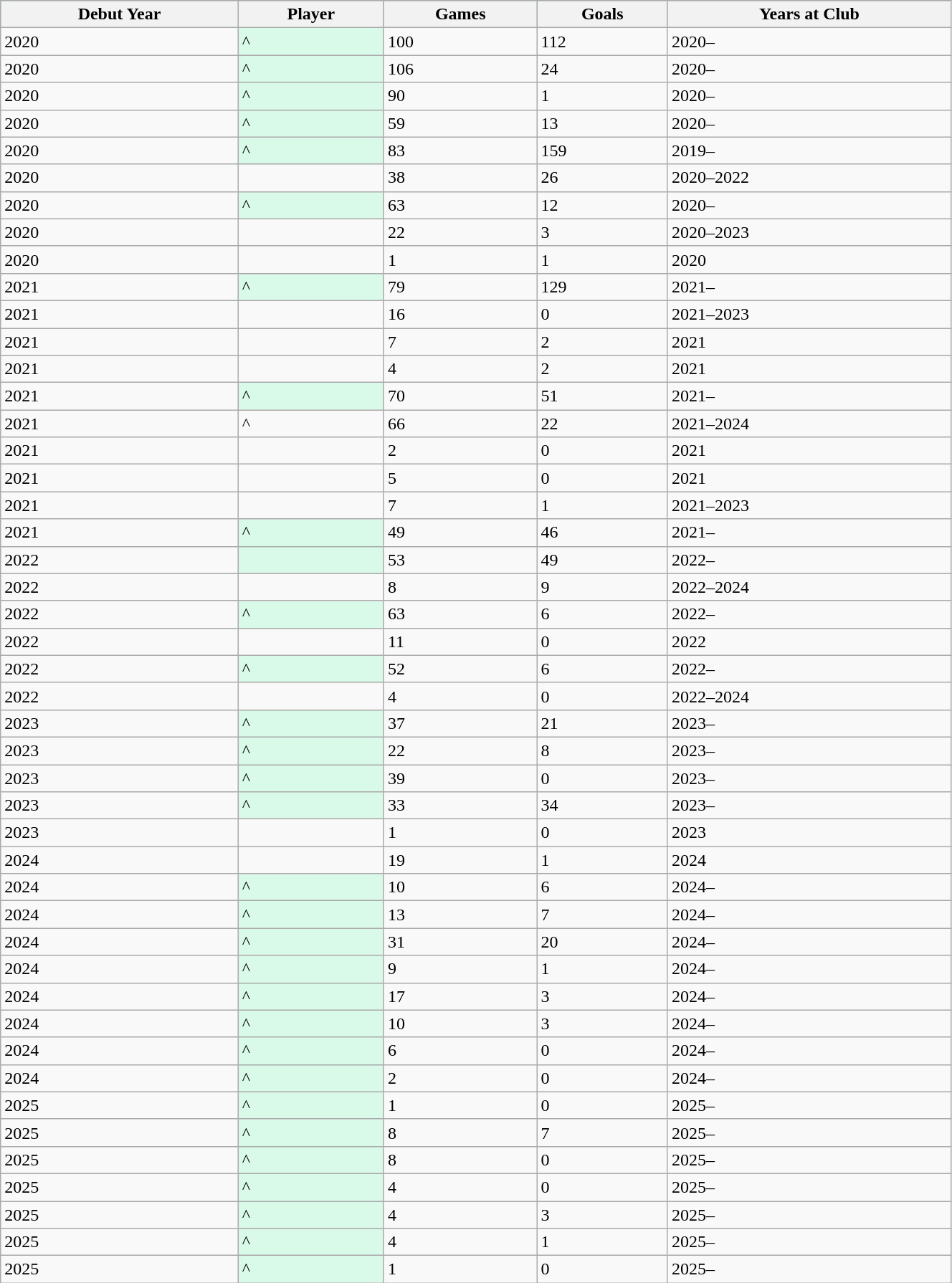<table class="wikitable" style="width:70%;">
<tr style="background:#87cefa;">
<th>Debut Year</th>
<th>Player</th>
<th>Games</th>
<th>Goals</th>
<th>Years at Club</th>
</tr>
<tr>
<td>2020</td>
<td style="background:#d9f9e9">^</td>
<td>100</td>
<td>112</td>
<td>2020–</td>
</tr>
<tr>
<td>2020</td>
<td style="background:#d9f9e9">^</td>
<td>106</td>
<td>24</td>
<td>2020–</td>
</tr>
<tr>
<td>2020</td>
<td style="background:#d9f9e9">^</td>
<td>90</td>
<td>1</td>
<td>2020–</td>
</tr>
<tr>
<td>2020</td>
<td style="background:#d9f9e9">^</td>
<td>59</td>
<td>13</td>
<td>2020–</td>
</tr>
<tr>
<td>2020</td>
<td style="background:#d9f9e9">^</td>
<td>83</td>
<td>159</td>
<td>2019–</td>
</tr>
<tr>
<td>2020</td>
<td></td>
<td>38</td>
<td>26</td>
<td>2020–2022</td>
</tr>
<tr>
<td>2020</td>
<td style="background:#d9f9e9">^</td>
<td>63</td>
<td>12</td>
<td>2020–</td>
</tr>
<tr>
<td>2020</td>
<td></td>
<td>22</td>
<td>3</td>
<td>2020–2023</td>
</tr>
<tr>
<td>2020</td>
<td></td>
<td>1</td>
<td>1</td>
<td>2020</td>
</tr>
<tr>
<td>2021</td>
<td style="background:#d9f9e9">^</td>
<td>79</td>
<td>129</td>
<td>2021–</td>
</tr>
<tr>
<td>2021</td>
<td></td>
<td>16</td>
<td>0</td>
<td>2021–2023</td>
</tr>
<tr>
<td>2021</td>
<td></td>
<td>7</td>
<td>2</td>
<td>2021</td>
</tr>
<tr>
<td>2021</td>
<td></td>
<td>4</td>
<td>2</td>
<td>2021</td>
</tr>
<tr>
<td>2021</td>
<td style="background:#d9f9e9">^</td>
<td>70</td>
<td>51</td>
<td>2021–</td>
</tr>
<tr>
<td>2021</td>
<td>^</td>
<td>66</td>
<td>22</td>
<td>2021–2024</td>
</tr>
<tr>
<td>2021</td>
<td></td>
<td>2</td>
<td>0</td>
<td>2021</td>
</tr>
<tr>
<td>2021</td>
<td></td>
<td>5</td>
<td>0</td>
<td>2021</td>
</tr>
<tr>
<td>2021</td>
<td></td>
<td>7</td>
<td>1</td>
<td>2021–2023</td>
</tr>
<tr>
<td>2021</td>
<td style="background:#d9f9e9">^</td>
<td>49</td>
<td>46</td>
<td>2021–</td>
</tr>
<tr>
<td>2022</td>
<td style="background:#d9f9e9"></td>
<td>53</td>
<td>49</td>
<td>2022–</td>
</tr>
<tr>
<td>2022</td>
<td></td>
<td>8</td>
<td>9</td>
<td>2022–2024</td>
</tr>
<tr>
<td>2022</td>
<td style="background:#d9f9e9">^</td>
<td>63</td>
<td>6</td>
<td>2022–</td>
</tr>
<tr>
<td>2022</td>
<td></td>
<td>11</td>
<td>0</td>
<td>2022</td>
</tr>
<tr>
<td>2022</td>
<td style="background:#d9f9e9">^</td>
<td>52</td>
<td>6</td>
<td>2022–</td>
</tr>
<tr>
<td>2022</td>
<td></td>
<td>4</td>
<td>0</td>
<td>2022–2024</td>
</tr>
<tr>
<td>2023</td>
<td style="background:#d9f9e9">^</td>
<td>37</td>
<td>21</td>
<td>2023–</td>
</tr>
<tr>
<td>2023</td>
<td style="background:#d9f9e9">^</td>
<td>22</td>
<td>8</td>
<td>2023–</td>
</tr>
<tr>
<td>2023</td>
<td style="background:#d9f9e9">^</td>
<td>39</td>
<td>0</td>
<td>2023–</td>
</tr>
<tr>
<td>2023</td>
<td style="background:#d9f9e9">^</td>
<td>33</td>
<td>34</td>
<td>2023–</td>
</tr>
<tr>
<td>2023</td>
<td></td>
<td>1</td>
<td>0</td>
<td>2023</td>
</tr>
<tr>
<td>2024</td>
<td></td>
<td>19</td>
<td>1</td>
<td>2024</td>
</tr>
<tr>
<td>2024</td>
<td style="background:#d9f9e9">^</td>
<td>10</td>
<td>6</td>
<td>2024–</td>
</tr>
<tr>
<td>2024</td>
<td style="background:#d9f9e9">^</td>
<td>13</td>
<td>7</td>
<td>2024–</td>
</tr>
<tr>
<td>2024</td>
<td style="background:#d9f9e9">^</td>
<td>31</td>
<td>20</td>
<td>2024–</td>
</tr>
<tr>
<td>2024</td>
<td style="background:#d9f9e9">^</td>
<td>9</td>
<td>1</td>
<td>2024–</td>
</tr>
<tr>
<td>2024</td>
<td style="background:#d9f9e9">^</td>
<td>17</td>
<td>3</td>
<td>2024–</td>
</tr>
<tr>
<td>2024</td>
<td style="background:#d9f9e9">^</td>
<td>10</td>
<td>3</td>
<td>2024–</td>
</tr>
<tr>
<td>2024</td>
<td style="background:#d9f9e9">^</td>
<td>6</td>
<td>0</td>
<td>2024–</td>
</tr>
<tr>
<td>2024</td>
<td style="background:#d9f9e9">^</td>
<td>2</td>
<td>0</td>
<td>2024–</td>
</tr>
<tr>
<td>2025</td>
<td style="background:#d9f9e9">^</td>
<td>1</td>
<td>0</td>
<td>2025–</td>
</tr>
<tr>
<td>2025</td>
<td style="background:#d9f9e9">^</td>
<td>8</td>
<td>7</td>
<td>2025–</td>
</tr>
<tr>
<td>2025</td>
<td style="background:#d9f9e9">^</td>
<td>8</td>
<td>0</td>
<td>2025–</td>
</tr>
<tr>
<td>2025</td>
<td style="background:#d9f9e9">^</td>
<td>4</td>
<td>0</td>
<td>2025–</td>
</tr>
<tr>
<td>2025</td>
<td style="background:#d9f9e9">^</td>
<td>4</td>
<td>3</td>
<td>2025–</td>
</tr>
<tr>
<td>2025</td>
<td style="background:#d9f9e9">^</td>
<td>4</td>
<td>1</td>
<td>2025–</td>
</tr>
<tr>
<td>2025</td>
<td style="background:#d9f9e9">^</td>
<td>1</td>
<td>0</td>
<td>2025–</td>
</tr>
</table>
